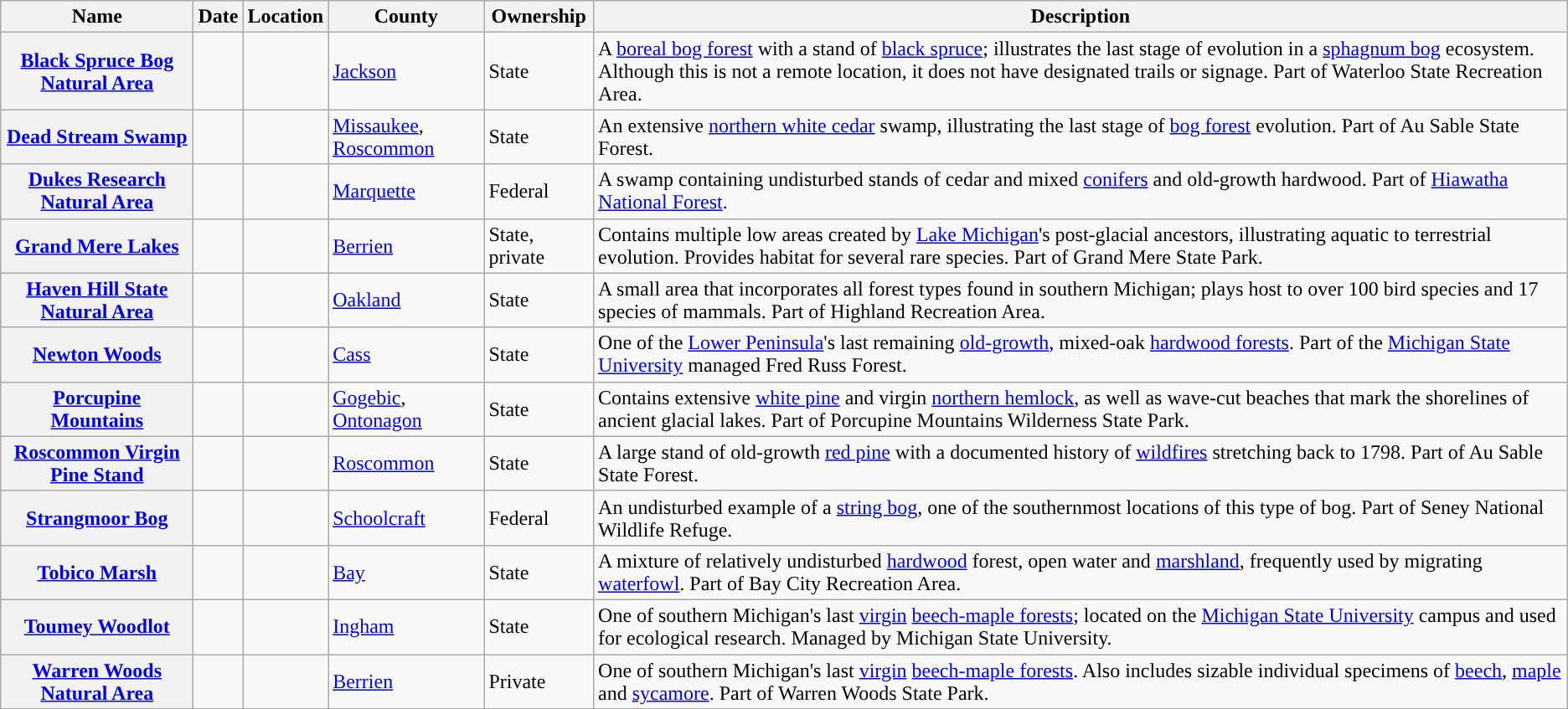<table class="wikitable sortable plainrowheaders" align="center">
<tr>
<th scope="col" style="background-color:"><strong>Name</strong></th>
<th scope="col" style="background-color:"><strong>Date</strong></th>
<th scope="col" style="background-color:"><strong>Location</strong></th>
<th scope="col" style="background-color:"><strong>County</strong></th>
<th scope="col" style="background-color:"><strong>Ownership</strong></th>
<th scope="col" style="background-color:"><strong>Description</strong></th>
</tr>
<tr>
<th scope="row"><a href='#'>Black Spruce Bog Natural Area</a></th>
<td></td>
<td></td>
<td><a href='#'>Jackson</a></td>
<td>State</td>
<td>A <a href='#'>boreal bog forest</a> with a stand of <a href='#'>black spruce</a>; illustrates the last stage of evolution in a <a href='#'>sphagnum bog</a> ecosystem.  Although this is not a remote location, it does not have designated trails or signage. Part of Waterloo State Recreation Area.</td>
</tr>
<tr>
<th scope="row"><a href='#'>Dead Stream Swamp</a></th>
<td></td>
<td></td>
<td><a href='#'>Missaukee</a>, <a href='#'>Roscommon</a></td>
<td>State</td>
<td>An extensive <a href='#'>northern white cedar</a> swamp, illustrating the last stage of <a href='#'>bog forest</a> evolution. Part of Au Sable State Forest.</td>
</tr>
<tr>
<th scope="row"><a href='#'>Dukes Research Natural Area</a></th>
<td></td>
<td></td>
<td><a href='#'>Marquette</a></td>
<td>Federal</td>
<td>A swamp containing undisturbed stands of cedar and mixed <a href='#'>conifers</a> and old-growth hardwood. Part of <a href='#'>Hiawatha National Forest</a>.</td>
</tr>
<tr>
<th scope="row"><a href='#'>Grand Mere Lakes</a></th>
<td></td>
<td></td>
<td><a href='#'>Berrien</a></td>
<td>State, private</td>
<td>Contains multiple low areas created by <a href='#'>Lake Michigan</a>'s post-glacial ancestors, illustrating aquatic to terrestrial evolution. Provides habitat for several rare species. Part of Grand Mere State Park.</td>
</tr>
<tr>
<th scope="row"><a href='#'>Haven Hill State Natural Area</a></th>
<td></td>
<td></td>
<td><a href='#'>Oakland</a></td>
<td>State</td>
<td>A small area that incorporates all forest types found in southern Michigan; plays host to over 100 bird species and 17 species of mammals. Part of Highland Recreation Area.</td>
</tr>
<tr>
<th scope="row"><a href='#'>Newton Woods</a></th>
<td></td>
<td></td>
<td><a href='#'>Cass</a></td>
<td>State</td>
<td>One of the <a href='#'>Lower Peninsula</a>'s last remaining <a href='#'>old-growth</a>, mixed-oak <a href='#'>hardwood forests</a>. Part of the <a href='#'>Michigan State University</a> managed Fred Russ Forest.</td>
</tr>
<tr>
<th scope="row"><a href='#'>Porcupine Mountains</a></th>
<td></td>
<td></td>
<td><a href='#'>Gogebic</a>, <a href='#'>Ontonagon</a></td>
<td>State</td>
<td>Contains extensive <a href='#'>white pine</a> and virgin <a href='#'>northern hemlock</a>, as well as wave-cut beaches that mark the shorelines of ancient glacial lakes. Part of Porcupine Mountains Wilderness State Park.</td>
</tr>
<tr>
<th scope="row"><a href='#'>Roscommon Virgin Pine Stand</a></th>
<td></td>
<td></td>
<td><a href='#'>Roscommon</a></td>
<td>State</td>
<td>A large stand of old-growth <a href='#'>red pine</a> with a documented history of <a href='#'>wildfires</a> stretching back to 1798. Part of Au Sable State Forest.</td>
</tr>
<tr>
<th scope="row"><a href='#'>Strangmoor Bog</a></th>
<td></td>
<td></td>
<td><a href='#'>Schoolcraft</a></td>
<td>Federal</td>
<td>An undisturbed example of a <a href='#'>string bog</a>, one of the southernmost locations of this type of bog. Part of Seney National Wildlife Refuge.</td>
</tr>
<tr>
<th scope="row"><a href='#'>Tobico Marsh</a></th>
<td></td>
<td></td>
<td><a href='#'>Bay</a></td>
<td>State</td>
<td>A mixture of relatively undisturbed <a href='#'>hardwood</a> forest, open water and <a href='#'>marshland</a>, frequently used by migrating <a href='#'>waterfowl</a>. Part of Bay City Recreation Area.</td>
</tr>
<tr>
<th scope="row"><a href='#'>Toumey Woodlot</a></th>
<td></td>
<td></td>
<td><a href='#'>Ingham</a></td>
<td>State</td>
<td>One of southern Michigan's last <a href='#'>virgin</a> <a href='#'>beech-maple forests</a>; located on the <a href='#'>Michigan State University</a> campus and used for ecological research. Managed by Michigan State University.</td>
</tr>
<tr>
<th scope="row"><a href='#'>Warren Woods Natural Area</a></th>
<td></td>
<td></td>
<td><a href='#'>Berrien</a></td>
<td>Private</td>
<td>One of southern Michigan's last <a href='#'>virgin</a> <a href='#'>beech-maple forests</a>. Also includes sizable individual specimens of <a href='#'>beech</a>, <a href='#'>maple</a> and <a href='#'>sycamore</a>. Part of Warren Woods State Park.</td>
</tr>
<tr>
</tr>
</table>
